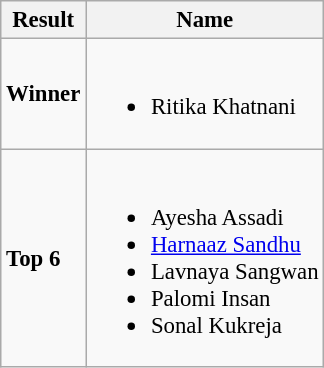<table class="wikitable sortable" style="font-size: 95%;">
<tr>
<th>Result</th>
<th>Name</th>
</tr>
<tr>
<td><strong>Winner</strong></td>
<td><br><ul><li>Ritika Khatnani</li></ul></td>
</tr>
<tr>
<td><strong>Top 6</strong></td>
<td><br><ul><li>Ayesha Assadi</li><li><a href='#'>Harnaaz Sandhu</a></li><li>Lavnaya Sangwan</li><li>Palomi Insan</li><li>Sonal Kukreja</li></ul></td>
</tr>
</table>
